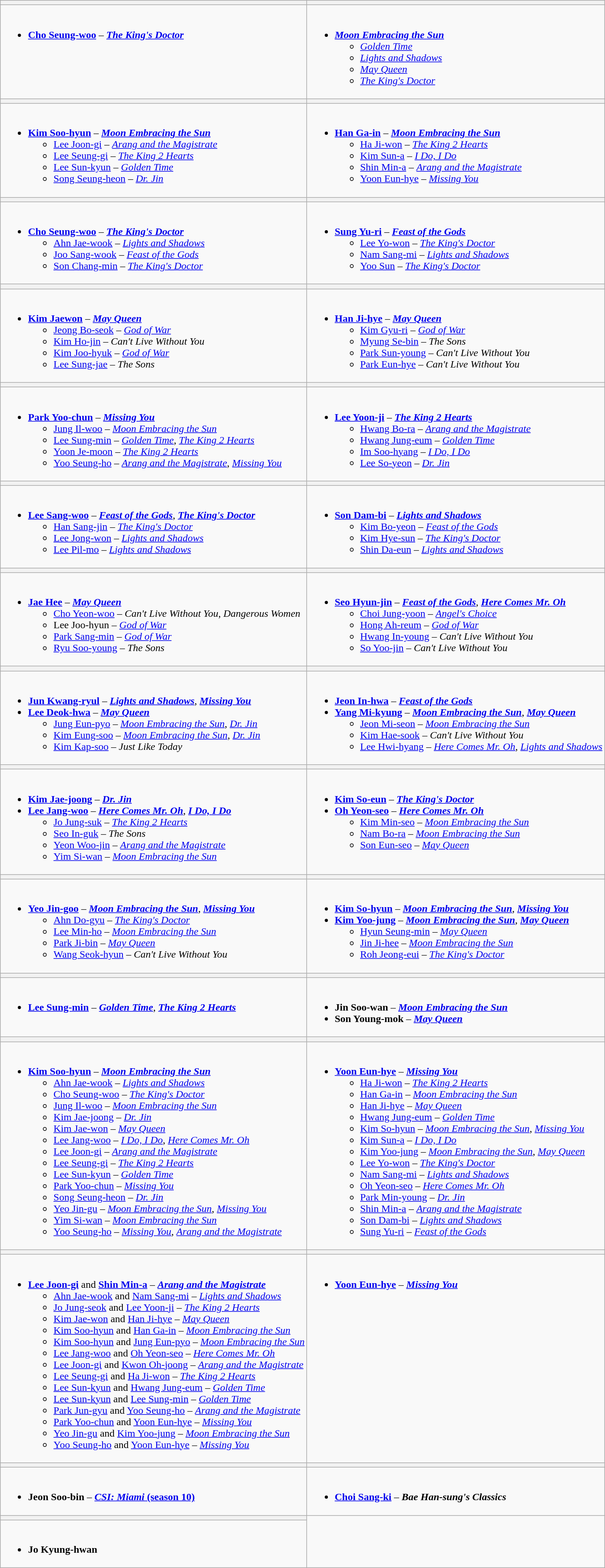<table class="wikitable">
<tr>
<th style="width="50%"></th>
<th style="width="50%"></th>
</tr>
<tr>
<td valign="top"><br><ul><li><strong><a href='#'>Cho Seung-woo</a></strong> – <strong><em><a href='#'>The King's Doctor</a></em></strong></li></ul></td>
<td valign="top"><br><ul><li><strong><em><a href='#'>Moon Embracing the Sun</a></em></strong><ul><li><em><a href='#'>Golden Time</a></em></li><li><em><a href='#'>Lights and Shadows</a></em></li><li><em><a href='#'>May Queen</a></em></li><li><em><a href='#'>The King's Doctor</a></em></li></ul></li></ul></td>
</tr>
<tr>
<th style="width="50%"></th>
<th style="width="50%"></th>
</tr>
<tr>
<td valign="top"><br><ul><li><strong><a href='#'>Kim Soo-hyun</a></strong> – <strong><em><a href='#'>Moon Embracing the Sun</a></em></strong><ul><li><a href='#'>Lee Joon-gi</a> – <em><a href='#'>Arang and the Magistrate</a></em></li><li><a href='#'>Lee Seung-gi</a> – <em><a href='#'>The King 2 Hearts</a></em></li><li><a href='#'>Lee Sun-kyun</a> – <em><a href='#'>Golden Time</a></em></li><li><a href='#'>Song Seung-heon</a> – <em><a href='#'>Dr. Jin</a></em></li></ul></li></ul></td>
<td valign="top"><br><ul><li><strong><a href='#'>Han Ga-in</a></strong> – <strong><em><a href='#'>Moon Embracing the Sun</a></em></strong><ul><li><a href='#'>Ha Ji-won</a> – <em><a href='#'>The King 2 Hearts</a></em></li><li><a href='#'>Kim Sun-a</a> – <em><a href='#'>I Do, I Do</a></em></li><li><a href='#'>Shin Min-a</a> – <em><a href='#'>Arang and the Magistrate</a></em></li><li><a href='#'>Yoon Eun-hye</a> – <em><a href='#'>Missing You</a></em></li></ul></li></ul></td>
</tr>
<tr>
<th style="width="50%"></th>
<th style="width="50%"></th>
</tr>
<tr>
<td valign="top"><br><ul><li><strong><a href='#'>Cho Seung-woo</a></strong> – <strong><em><a href='#'>The King's Doctor</a></em></strong><ul><li><a href='#'>Ahn Jae-wook</a> – <em><a href='#'>Lights and Shadows</a></em></li><li><a href='#'>Joo Sang-wook</a> – <em><a href='#'>Feast of the Gods</a></em></li><li><a href='#'>Son Chang-min</a> – <em><a href='#'>The King's Doctor</a></em></li></ul></li></ul></td>
<td valign="top"><br><ul><li><strong><a href='#'>Sung Yu-ri</a></strong> – <strong><em><a href='#'>Feast of the Gods</a></em></strong><ul><li><a href='#'>Lee Yo-won</a> – <em><a href='#'>The King's Doctor</a></em></li><li><a href='#'>Nam Sang-mi</a> – <em><a href='#'>Lights and Shadows</a></em></li><li><a href='#'>Yoo Sun</a> – <em><a href='#'>The King's Doctor</a></em></li></ul></li></ul></td>
</tr>
<tr>
<th style="width="50%"></th>
<th style="width="50%"></th>
</tr>
<tr>
<td valign="top"><br><ul><li><strong><a href='#'>Kim Jaewon</a></strong> – <strong><em><a href='#'>May Queen</a></em></strong><ul><li><a href='#'>Jeong Bo-seok</a> – <em><a href='#'>God of War</a></em></li><li><a href='#'>Kim Ho-jin</a> – <em>Can't Live Without You</em></li><li><a href='#'>Kim Joo-hyuk</a> – <em><a href='#'>God of War</a></em></li><li><a href='#'>Lee Sung-jae</a> – <em>The Sons</em></li></ul></li></ul></td>
<td valign="top"><br><ul><li><strong><a href='#'>Han Ji-hye</a></strong> – <strong><em><a href='#'>May Queen</a></em></strong><ul><li><a href='#'>Kim Gyu-ri</a> – <em><a href='#'>God of War</a></em></li><li><a href='#'>Myung Se-bin</a> – <em>The Sons</em></li><li><a href='#'>Park Sun-young</a> – <em>Can't Live Without You</em></li><li><a href='#'>Park Eun-hye</a> – <em>Can't Live Without You</em></li></ul></li></ul></td>
</tr>
<tr>
<th style="width="50%"></th>
<th style="width="50%"></th>
</tr>
<tr>
<td valign="top"><br><ul><li><strong><a href='#'>Park Yoo-chun</a></strong> – <strong><em><a href='#'>Missing You</a></em></strong><ul><li><a href='#'>Jung Il-woo</a> – <em><a href='#'>Moon Embracing the Sun</a></em></li><li><a href='#'>Lee Sung-min</a> – <em><a href='#'>Golden Time</a></em>, <em><a href='#'>The King 2 Hearts</a></em></li><li><a href='#'>Yoon Je-moon</a> – <em><a href='#'>The King 2 Hearts</a></em></li><li><a href='#'>Yoo Seung-ho</a> – <em><a href='#'>Arang and the Magistrate</a></em>, <em><a href='#'>Missing You</a></em></li></ul></li></ul></td>
<td valign="top"><br><ul><li><strong><a href='#'>Lee Yoon-ji</a></strong> – <strong><em><a href='#'>The King 2 Hearts</a></em></strong><ul><li><a href='#'>Hwang Bo-ra</a> – <em><a href='#'>Arang and the Magistrate</a></em></li><li><a href='#'>Hwang Jung-eum</a> – <em><a href='#'>Golden Time</a></em></li><li><a href='#'>Im Soo-hyang</a> – <em><a href='#'>I Do, I Do</a></em></li><li><a href='#'>Lee So-yeon</a> – <em><a href='#'>Dr. Jin</a></em></li></ul></li></ul></td>
</tr>
<tr>
<th style="width="50%"></th>
<th style="width="50%"></th>
</tr>
<tr>
<td valign="top"><br><ul><li><strong><a href='#'>Lee Sang-woo</a></strong> – <strong><em><a href='#'>Feast of the Gods</a></em></strong>, <strong><em><a href='#'>The King's Doctor</a></em></strong><ul><li><a href='#'>Han Sang-jin</a> – <em><a href='#'>The King's Doctor</a></em></li><li><a href='#'>Lee Jong-won</a> – <em><a href='#'>Lights and Shadows</a></em></li><li><a href='#'>Lee Pil-mo</a> – <em><a href='#'>Lights and Shadows</a></em></li></ul></li></ul></td>
<td valign="top"><br><ul><li><strong><a href='#'>Son Dam-bi</a></strong> – <strong><em><a href='#'>Lights and Shadows</a></em></strong><ul><li><a href='#'>Kim Bo-yeon</a> – <em><a href='#'>Feast of the Gods</a></em></li><li><a href='#'>Kim Hye-sun</a> – <em><a href='#'>The King's Doctor</a></em></li><li><a href='#'>Shin Da-eun</a> – <em><a href='#'>Lights and Shadows</a></em></li></ul></li></ul></td>
</tr>
<tr>
<th style="width="50%"></th>
<th style="width="50%"></th>
</tr>
<tr>
<td valign="top"><br><ul><li><strong><a href='#'>Jae Hee</a></strong> – <strong><em><a href='#'>May Queen</a></em></strong><ul><li><a href='#'>Cho Yeon-woo</a> – <em>Can't Live Without You</em>, <em>Dangerous Women</em></li><li>Lee Joo-hyun – <em><a href='#'>God of War</a></em></li><li><a href='#'>Park Sang-min</a> – <em><a href='#'>God of War</a></em></li><li><a href='#'>Ryu Soo-young</a> – <em>The Sons</em></li></ul></li></ul></td>
<td valign="top"><br><ul><li><strong><a href='#'>Seo Hyun-jin</a></strong> – <strong><em><a href='#'>Feast of the Gods</a></em></strong>, <strong><em><a href='#'>Here Comes Mr. Oh</a></em></strong><ul><li><a href='#'>Choi Jung-yoon</a> – <em><a href='#'>Angel's Choice</a></em></li><li><a href='#'>Hong Ah-reum</a> – <em><a href='#'>God of War</a></em></li><li><a href='#'>Hwang In-young</a> – <em>Can't Live Without You</em></li><li><a href='#'>So Yoo-jin</a> – <em>Can't Live Without You</em></li></ul></li></ul></td>
</tr>
<tr>
<th style="width="50%"></th>
<th style="width="50%"></th>
</tr>
<tr>
<td valign="top"><br><ul><li><strong><a href='#'>Jun Kwang-ryul</a></strong> – <strong><em><a href='#'>Lights and Shadows</a></em></strong>, <strong><em><a href='#'>Missing You</a></em></strong></li><li><strong><a href='#'>Lee Deok-hwa</a></strong> – <strong><em><a href='#'>May Queen</a></em></strong><ul><li><a href='#'>Jung Eun-pyo</a> – <em><a href='#'>Moon Embracing the Sun</a></em>, <em><a href='#'>Dr. Jin</a></em></li><li><a href='#'>Kim Eung-soo</a> – <em><a href='#'>Moon Embracing the Sun</a></em>, <em><a href='#'>Dr. Jin</a></em></li><li><a href='#'>Kim Kap-soo</a> – <em>Just Like Today</em></li></ul></li></ul></td>
<td valign="top"><br><ul><li><strong><a href='#'>Jeon In-hwa</a></strong> – <strong><em><a href='#'>Feast of the Gods</a></em></strong></li><li><strong><a href='#'>Yang Mi-kyung</a></strong> – <strong><em><a href='#'>Moon Embracing the Sun</a></em></strong>, <strong><em><a href='#'>May Queen</a></em></strong><ul><li><a href='#'>Jeon Mi-seon</a> – <em><a href='#'>Moon Embracing the Sun</a></em></li><li><a href='#'>Kim Hae-sook</a> – <em>Can't Live Without You</em></li><li><a href='#'>Lee Hwi-hyang</a> – <em><a href='#'>Here Comes Mr. Oh</a></em>, <em><a href='#'>Lights and Shadows</a></em></li></ul></li></ul></td>
</tr>
<tr>
<th style="width="50%"></th>
<th style="width="50%"></th>
</tr>
<tr>
<td valign="top"><br><ul><li><strong><a href='#'>Kim Jae-joong</a></strong> – <strong><em><a href='#'>Dr. Jin</a></em></strong></li><li><strong><a href='#'>Lee Jang-woo</a></strong> – <strong><em><a href='#'>Here Comes Mr. Oh</a></em></strong>, <strong><em><a href='#'>I Do, I Do</a></em></strong><ul><li><a href='#'>Jo Jung-suk</a> – <em><a href='#'>The King 2 Hearts</a></em></li><li><a href='#'>Seo In-guk</a> – <em>The Sons</em></li><li><a href='#'>Yeon Woo-jin</a> – <em><a href='#'>Arang and the Magistrate</a></em></li><li><a href='#'>Yim Si-wan</a> – <em><a href='#'>Moon Embracing the Sun</a></em></li></ul></li></ul></td>
<td valign="top"><br><ul><li><strong><a href='#'>Kim So-eun</a></strong> – <strong><em><a href='#'>The King's Doctor</a></em></strong></li><li><strong><a href='#'>Oh Yeon-seo</a></strong> – <strong><em><a href='#'>Here Comes Mr. Oh</a></em></strong><ul><li><a href='#'>Kim Min-seo</a> – <em><a href='#'>Moon Embracing the Sun</a></em></li><li><a href='#'>Nam Bo-ra</a> – <em><a href='#'>Moon Embracing the Sun</a></em></li><li><a href='#'>Son Eun-seo</a> – <em><a href='#'>May Queen</a></em></li></ul></li></ul></td>
</tr>
<tr>
<th style="width="50%"></th>
<th style="width="50%"></th>
</tr>
<tr>
<td valign="top"><br><ul><li><strong><a href='#'>Yeo Jin-goo</a></strong> – <strong><em><a href='#'>Moon Embracing the Sun</a></em></strong>, <strong><em><a href='#'>Missing You</a></em></strong><ul><li><a href='#'>Ahn Do-gyu</a> – <em><a href='#'>The King's Doctor</a></em></li><li><a href='#'>Lee Min-ho</a> – <em><a href='#'>Moon Embracing the Sun</a></em></li><li><a href='#'>Park Ji-bin</a> – <em><a href='#'>May Queen</a></em></li><li><a href='#'>Wang Seok-hyun</a> – <em>Can't Live Without You</em></li></ul></li></ul></td>
<td valign="top"><br><ul><li><strong><a href='#'>Kim So-hyun</a></strong> – <strong><em><a href='#'>Moon Embracing the Sun</a></em></strong>, <strong><em><a href='#'>Missing You</a></em></strong></li><li><strong><a href='#'>Kim Yoo-jung</a></strong> – <strong><em><a href='#'>Moon Embracing the Sun</a></em></strong>, <strong><em><a href='#'>May Queen</a></em></strong><ul><li><a href='#'>Hyun Seung-min</a> – <em><a href='#'>May Queen</a></em></li><li><a href='#'>Jin Ji-hee</a> – <em><a href='#'>Moon Embracing the Sun</a></em></li><li><a href='#'>Roh Jeong-eui</a> – <em><a href='#'>The King's Doctor</a></em></li></ul></li></ul></td>
</tr>
<tr>
<th style="width="50%"></th>
<th style="width="50%"></th>
</tr>
<tr>
<td valign="top"><br><ul><li><strong><a href='#'>Lee Sung-min</a></strong> – <strong><em><a href='#'>Golden Time</a></em></strong>, <strong><em><a href='#'>The King 2 Hearts</a></em></strong></li></ul></td>
<td valign="top"><br><ul><li><strong>Jin Soo-wan</strong> – <strong><em><a href='#'>Moon Embracing the Sun</a></em></strong></li><li><strong>Son Young-mok</strong> – <strong><em><a href='#'>May Queen</a></em></strong></li></ul></td>
</tr>
<tr>
<th style="width="50%"></th>
<th style="width="50%"></th>
</tr>
<tr>
<td valign="top"><br><ul><li><strong><a href='#'>Kim Soo-hyun</a></strong> – <strong><em><a href='#'>Moon Embracing the Sun</a></em></strong><ul><li><a href='#'>Ahn Jae-wook</a> – <em><a href='#'>Lights and Shadows</a></em></li><li><a href='#'>Cho Seung-woo</a> – <em><a href='#'>The King's Doctor</a></em></li><li><a href='#'>Jung Il-woo</a> – <em><a href='#'>Moon Embracing the Sun</a></em></li><li><a href='#'>Kim Jae-joong</a> – <em><a href='#'>Dr. Jin</a></em></li><li><a href='#'>Kim Jae-won</a> – <em><a href='#'>May Queen</a></em></li><li><a href='#'>Lee Jang-woo</a> – <em><a href='#'>I Do, I Do</a></em>, <em><a href='#'>Here Comes Mr. Oh</a></em></li><li><a href='#'>Lee Joon-gi</a> – <em><a href='#'>Arang and the Magistrate</a></em></li><li><a href='#'>Lee Seung-gi</a> – <em><a href='#'>The King 2 Hearts</a></em></li><li><a href='#'>Lee Sun-kyun</a> – <em><a href='#'>Golden Time</a></em></li><li><a href='#'>Park Yoo-chun</a> – <em><a href='#'>Missing You</a></em></li><li><a href='#'>Song Seung-heon</a> – <em><a href='#'>Dr. Jin</a></em></li><li><a href='#'>Yeo Jin-gu</a> – <em><a href='#'>Moon Embracing the Sun</a></em>, <em><a href='#'>Missing You</a></em></li><li><a href='#'>Yim Si-wan</a> – <em><a href='#'>Moon Embracing the Sun</a></em></li><li><a href='#'>Yoo Seung-ho</a> – <em><a href='#'>Missing You</a></em>, <em><a href='#'>Arang and the Magistrate</a></em></li></ul></li></ul></td>
<td valign="top"><br><ul><li><strong><a href='#'>Yoon Eun-hye</a></strong> – <strong><em><a href='#'>Missing You</a></em></strong><ul><li><a href='#'>Ha Ji-won</a> – <em><a href='#'>The King 2 Hearts</a></em></li><li><a href='#'>Han Ga-in</a> – <em><a href='#'>Moon Embracing the Sun</a></em></li><li><a href='#'>Han Ji-hye</a> – <em><a href='#'>May Queen</a></em></li><li><a href='#'>Hwang Jung-eum</a> – <em><a href='#'>Golden Time</a></em></li><li><a href='#'>Kim So-hyun</a> – <em><a href='#'>Moon Embracing the Sun</a></em>, <em><a href='#'>Missing You</a></em></li><li><a href='#'>Kim Sun-a</a> – <em><a href='#'>I Do, I Do</a></em></li><li><a href='#'>Kim Yoo-jung</a> – <em><a href='#'>Moon Embracing the Sun</a></em>, <em><a href='#'>May Queen</a></em></li><li><a href='#'>Lee Yo-won</a> – <em><a href='#'>The King's Doctor</a></em></li><li><a href='#'>Nam Sang-mi</a> – <em><a href='#'>Lights and Shadows</a></em></li><li><a href='#'>Oh Yeon-seo</a> – <em><a href='#'>Here Comes Mr. Oh</a></em></li><li><a href='#'>Park Min-young</a> – <em><a href='#'>Dr. Jin</a></em></li><li><a href='#'>Shin Min-a</a> – <em><a href='#'>Arang and the Magistrate</a></em></li><li><a href='#'>Son Dam-bi</a> – <em><a href='#'>Lights and Shadows</a></em></li><li><a href='#'>Sung Yu-ri</a> – <em><a href='#'>Feast of the Gods</a></em></li></ul></li></ul></td>
</tr>
<tr>
<th style="width="50%"></th>
<th style="width="50%"></th>
</tr>
<tr>
<td valign="top"><br><ul><li><strong><a href='#'>Lee Joon-gi</a></strong> and <strong><a href='#'>Shin Min-a</a></strong> – <strong><em><a href='#'>Arang and the Magistrate</a></em></strong><ul><li><a href='#'>Ahn Jae-wook</a> and <a href='#'>Nam Sang-mi</a> – <em><a href='#'>Lights and Shadows</a></em></li><li><a href='#'>Jo Jung-seok</a> and <a href='#'>Lee Yoon-ji</a> – <em><a href='#'>The King 2 Hearts</a></em></li><li><a href='#'>Kim Jae-won</a> and <a href='#'>Han Ji-hye</a> – <em><a href='#'>May Queen</a></em></li><li><a href='#'>Kim Soo-hyun</a> and <a href='#'>Han Ga-in</a> – <em><a href='#'>Moon Embracing the Sun</a></em></li><li><a href='#'>Kim Soo-hyun</a> and <a href='#'>Jung Eun-pyo</a> – <em><a href='#'>Moon Embracing the Sun</a></em></li><li><a href='#'>Lee Jang-woo</a> and <a href='#'>Oh Yeon-seo</a> – <em><a href='#'>Here Comes Mr. Oh</a></em></li><li><a href='#'>Lee Joon-gi</a> and <a href='#'>Kwon Oh-joong</a> – <em><a href='#'>Arang and the Magistrate</a></em></li><li><a href='#'>Lee Seung-gi</a> and <a href='#'>Ha Ji-won</a> – <em><a href='#'>The King 2 Hearts</a></em></li><li><a href='#'>Lee Sun-kyun</a> and <a href='#'>Hwang Jung-eum</a> – <em><a href='#'>Golden Time</a></em></li><li><a href='#'>Lee Sun-kyun</a> and <a href='#'>Lee Sung-min</a> – <em><a href='#'>Golden Time</a></em></li><li><a href='#'>Park Jun-gyu</a> and <a href='#'>Yoo Seung-ho</a> – <em><a href='#'>Arang and the Magistrate</a></em></li><li><a href='#'>Park Yoo-chun</a> and <a href='#'>Yoon Eun-hye</a> – <em><a href='#'>Missing You</a></em></li><li><a href='#'>Yeo Jin-gu</a> and <a href='#'>Kim Yoo-jung</a> – <em><a href='#'>Moon Embracing the Sun</a></em></li><li><a href='#'>Yoo Seung-ho</a> and <a href='#'>Yoon Eun-hye</a> – <em><a href='#'>Missing You</a></em></li></ul></li></ul></td>
<td valign="top"><br><ul><li><strong><a href='#'>Yoon Eun-hye</a></strong> – <strong><em><a href='#'>Missing You</a></em></strong></li></ul></td>
</tr>
<tr>
<th style="width="50%"></th>
<th style="width="50%"></th>
</tr>
<tr>
<td valign="top"><br><ul><li><strong>Jeon Soo-bin</strong> – <strong><a href='#'><em>CSI: Miami</em> (season 10)</a></strong></li></ul></td>
<td valign="top"><br><ul><li><strong><a href='#'>Choi Sang-ki</a></strong> – <strong><em>Bae Han-sung's Classics</em></strong></li></ul></td>
</tr>
<tr>
<th style="width="50%"></th>
</tr>
<tr>
<td valign="top"><br><ul><li><strong>Jo Kyung-hwan</strong></li></ul></td>
</tr>
</table>
